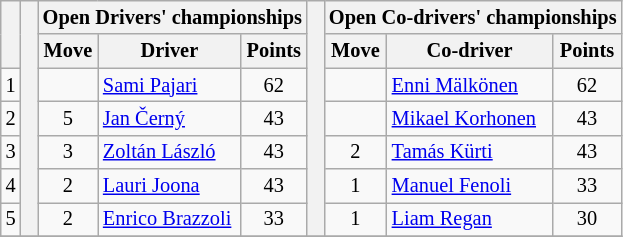<table class="wikitable" style="font-size:85%;">
<tr>
<th rowspan="2"></th>
<th rowspan="7" style="width:5px;"></th>
<th colspan="3">Open Drivers' championships</th>
<th rowspan="7" style="width:5px;"></th>
<th colspan="3" nowrap>Open Co-drivers' championships</th>
</tr>
<tr>
<th>Move</th>
<th>Driver</th>
<th>Points</th>
<th>Move</th>
<th>Co-driver</th>
<th>Points</th>
</tr>
<tr>
<td align="center">1</td>
<td align="center"></td>
<td><a href='#'>Sami Pajari</a></td>
<td align="center">62</td>
<td align="center"></td>
<td><a href='#'>Enni Mälkönen</a></td>
<td align="center">62</td>
</tr>
<tr>
<td align="center">2</td>
<td align="center"> 5</td>
<td><a href='#'>Jan Černý</a></td>
<td align="center">43</td>
<td align="center"></td>
<td><a href='#'>Mikael Korhonen</a></td>
<td align="center">43</td>
</tr>
<tr>
<td align="center">3</td>
<td align="center"> 3</td>
<td><a href='#'>Zoltán László</a></td>
<td align="center">43</td>
<td align="center"> 2</td>
<td><a href='#'>Tamás Kürti</a></td>
<td align="center">43</td>
</tr>
<tr>
<td align="center">4</td>
<td align="center"> 2</td>
<td><a href='#'>Lauri Joona</a></td>
<td align="center">43</td>
<td align="center"> 1</td>
<td><a href='#'>Manuel Fenoli</a></td>
<td align="center">33</td>
</tr>
<tr>
<td align="center">5</td>
<td align="center"> 2</td>
<td><a href='#'>Enrico Brazzoli</a></td>
<td align="center">33</td>
<td align="center"> 1</td>
<td><a href='#'>Liam Regan</a></td>
<td align="center">30</td>
</tr>
<tr>
</tr>
</table>
